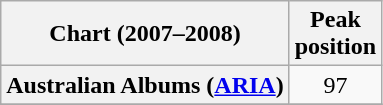<table class="wikitable sortable plainrowheaders">
<tr>
<th>Chart (2007–2008)</th>
<th>Peak<br>position</th>
</tr>
<tr>
<th scope="row">Australian Albums (<a href='#'>ARIA</a>)</th>
<td align="center">97</td>
</tr>
<tr>
</tr>
</table>
